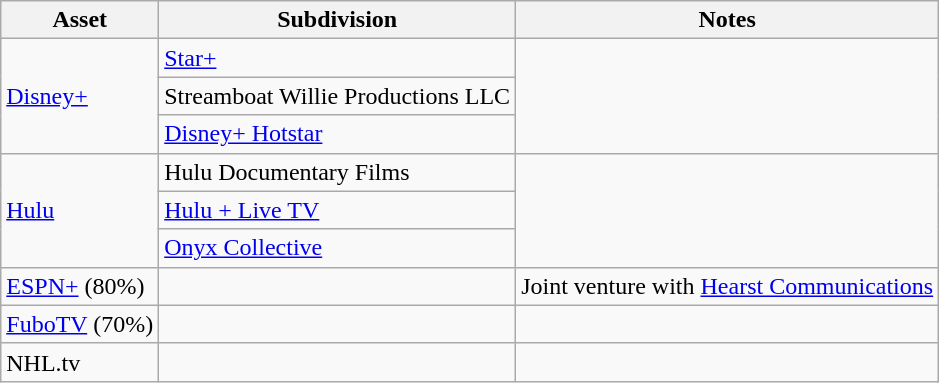<table class="wikitable">
<tr>
<th>Asset</th>
<th>Subdivision</th>
<th>Notes</th>
</tr>
<tr>
<td rowspan=3><a href='#'>Disney+</a></td>
<td><a href='#'>Star+</a></td>
<td rowspan=3></td>
</tr>
<tr>
<td>Streamboat Willie Productions LLC</td>
</tr>
<tr>
<td><a href='#'>Disney+ Hotstar</a></td>
</tr>
<tr>
<td rowspan=3><a href='#'>Hulu</a></td>
<td>Hulu Documentary Films</td>
<td rowspan=3></td>
</tr>
<tr>
<td><a href='#'>Hulu + Live TV</a></td>
</tr>
<tr>
<td><a href='#'>Onyx Collective</a></td>
</tr>
<tr>
<td><a href='#'>ESPN+</a> (80%)</td>
<td></td>
<td>Joint venture with <a href='#'>Hearst Communications</a></td>
</tr>
<tr>
<td><a href='#'>FuboTV</a> (70%)</td>
<td></td>
<td></td>
</tr>
<tr>
<td>NHL.tv</td>
<td></td>
<td></td>
</tr>
</table>
